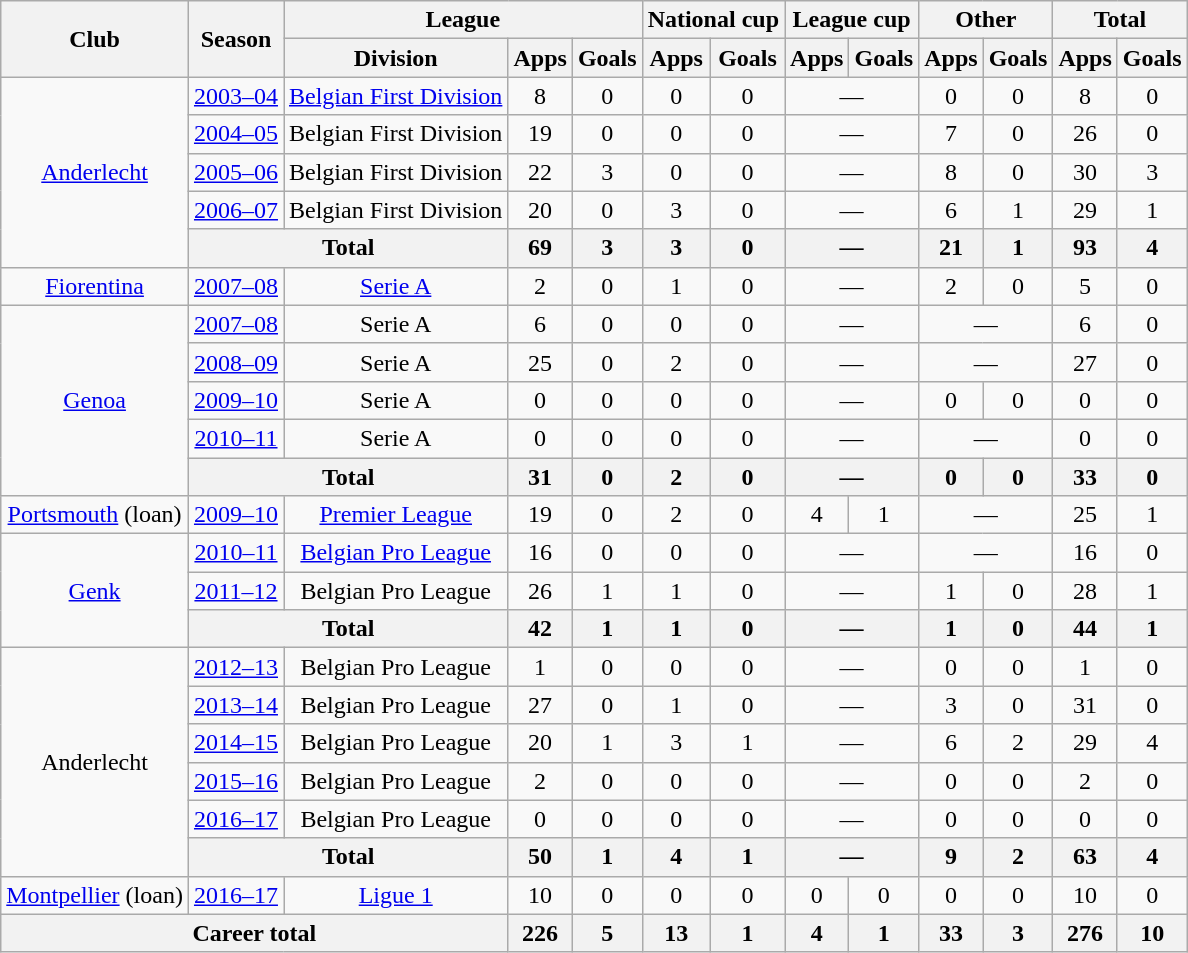<table class="wikitable" style="text-align:center">
<tr>
<th rowspan="2">Club</th>
<th rowspan="2">Season</th>
<th colspan="3">League</th>
<th colspan="2">National cup</th>
<th colspan="2">League cup</th>
<th colspan="2">Other</th>
<th colspan="2">Total</th>
</tr>
<tr>
<th>Division</th>
<th>Apps</th>
<th>Goals</th>
<th>Apps</th>
<th>Goals</th>
<th>Apps</th>
<th>Goals</th>
<th>Apps</th>
<th>Goals</th>
<th>Apps</th>
<th>Goals</th>
</tr>
<tr>
<td rowspan="5"><a href='#'>Anderlecht</a></td>
<td><a href='#'>2003–04</a></td>
<td><a href='#'>Belgian First Division</a></td>
<td>8</td>
<td>0</td>
<td>0</td>
<td>0</td>
<td colspan="2">—</td>
<td>0</td>
<td>0</td>
<td>8</td>
<td>0</td>
</tr>
<tr>
<td><a href='#'>2004–05</a></td>
<td>Belgian First Division</td>
<td>19</td>
<td>0</td>
<td>0</td>
<td>0</td>
<td colspan="2">—</td>
<td>7</td>
<td>0</td>
<td>26</td>
<td>0</td>
</tr>
<tr>
<td><a href='#'>2005–06</a></td>
<td>Belgian First Division</td>
<td>22</td>
<td>3</td>
<td>0</td>
<td>0</td>
<td colspan="2">—</td>
<td>8</td>
<td>0</td>
<td>30</td>
<td>3</td>
</tr>
<tr>
<td><a href='#'>2006–07</a></td>
<td>Belgian First Division</td>
<td>20</td>
<td>0</td>
<td>3</td>
<td>0</td>
<td colspan="2">—</td>
<td>6</td>
<td>1</td>
<td>29</td>
<td>1</td>
</tr>
<tr>
<th colspan="2">Total</th>
<th>69</th>
<th>3</th>
<th>3</th>
<th>0</th>
<th colspan="2">—</th>
<th>21</th>
<th>1</th>
<th>93</th>
<th>4</th>
</tr>
<tr>
<td><a href='#'>Fiorentina</a></td>
<td><a href='#'>2007–08</a></td>
<td><a href='#'>Serie A</a></td>
<td>2</td>
<td>0</td>
<td>1</td>
<td>0</td>
<td colspan="2">—</td>
<td>2</td>
<td>0</td>
<td>5</td>
<td>0</td>
</tr>
<tr>
<td rowspan="5"><a href='#'>Genoa</a></td>
<td><a href='#'>2007–08</a></td>
<td>Serie A</td>
<td>6</td>
<td>0</td>
<td>0</td>
<td>0</td>
<td colspan="2">—</td>
<td colspan="2">—</td>
<td>6</td>
<td>0</td>
</tr>
<tr>
<td><a href='#'>2008–09</a></td>
<td>Serie A</td>
<td>25</td>
<td>0</td>
<td>2</td>
<td>0</td>
<td colspan="2">—</td>
<td colspan="2">—</td>
<td>27</td>
<td>0</td>
</tr>
<tr>
<td><a href='#'>2009–10</a></td>
<td>Serie A</td>
<td>0</td>
<td>0</td>
<td>0</td>
<td>0</td>
<td colspan="2">—</td>
<td>0</td>
<td>0</td>
<td>0</td>
<td>0</td>
</tr>
<tr>
<td><a href='#'>2010–11</a></td>
<td>Serie A</td>
<td>0</td>
<td>0</td>
<td>0</td>
<td>0</td>
<td colspan="2">—</td>
<td colspan="2">—</td>
<td>0</td>
<td>0</td>
</tr>
<tr>
<th colspan="2">Total</th>
<th>31</th>
<th>0</th>
<th>2</th>
<th>0</th>
<th colspan="2">—</th>
<th>0</th>
<th>0</th>
<th>33</th>
<th>0</th>
</tr>
<tr>
<td><a href='#'>Portsmouth</a> (loan)</td>
<td><a href='#'>2009–10</a></td>
<td><a href='#'>Premier League</a></td>
<td>19</td>
<td>0</td>
<td>2</td>
<td>0</td>
<td>4</td>
<td>1</td>
<td colspan="2">—</td>
<td>25</td>
<td>1</td>
</tr>
<tr>
<td rowspan="3"><a href='#'>Genk</a></td>
<td><a href='#'>2010–11</a></td>
<td><a href='#'>Belgian Pro League</a></td>
<td>16</td>
<td>0</td>
<td>0</td>
<td>0</td>
<td colspan="2">—</td>
<td colspan="2">—</td>
<td>16</td>
<td>0</td>
</tr>
<tr>
<td><a href='#'>2011–12</a></td>
<td>Belgian Pro League</td>
<td>26</td>
<td>1</td>
<td>1</td>
<td>0</td>
<td colspan="2">—</td>
<td>1</td>
<td>0</td>
<td>28</td>
<td>1</td>
</tr>
<tr>
<th colspan="2">Total</th>
<th>42</th>
<th>1</th>
<th>1</th>
<th>0</th>
<th colspan="2">—</th>
<th>1</th>
<th>0</th>
<th>44</th>
<th>1</th>
</tr>
<tr>
<td rowspan="6">Anderlecht</td>
<td><a href='#'>2012–13</a></td>
<td>Belgian Pro League</td>
<td>1</td>
<td>0</td>
<td>0</td>
<td>0</td>
<td colspan="2">—</td>
<td>0</td>
<td>0</td>
<td>1</td>
<td>0</td>
</tr>
<tr>
<td><a href='#'>2013–14</a></td>
<td>Belgian Pro League</td>
<td>27</td>
<td>0</td>
<td>1</td>
<td>0</td>
<td colspan="2">—</td>
<td>3</td>
<td>0</td>
<td>31</td>
<td>0</td>
</tr>
<tr>
<td><a href='#'>2014–15</a></td>
<td>Belgian Pro League</td>
<td>20</td>
<td>1</td>
<td>3</td>
<td>1</td>
<td colspan="2">—</td>
<td>6</td>
<td>2</td>
<td>29</td>
<td>4</td>
</tr>
<tr>
<td><a href='#'>2015–16</a></td>
<td>Belgian Pro League</td>
<td>2</td>
<td>0</td>
<td>0</td>
<td>0</td>
<td colspan="2">—</td>
<td>0</td>
<td>0</td>
<td>2</td>
<td>0</td>
</tr>
<tr>
<td><a href='#'>2016–17</a></td>
<td>Belgian Pro League</td>
<td>0</td>
<td>0</td>
<td>0</td>
<td>0</td>
<td colspan="2">—</td>
<td>0</td>
<td>0</td>
<td>0</td>
<td>0</td>
</tr>
<tr>
<th colspan="2">Total</th>
<th>50</th>
<th>1</th>
<th>4</th>
<th>1</th>
<th colspan="2">—</th>
<th>9</th>
<th>2</th>
<th>63</th>
<th>4</th>
</tr>
<tr>
<td><a href='#'>Montpellier</a> (loan)</td>
<td><a href='#'>2016–17</a></td>
<td><a href='#'>Ligue 1</a></td>
<td>10</td>
<td>0</td>
<td>0</td>
<td>0</td>
<td>0</td>
<td>0</td>
<td>0</td>
<td>0</td>
<td>10</td>
<td>0</td>
</tr>
<tr>
<th colspan="3">Career total</th>
<th>226</th>
<th>5</th>
<th>13</th>
<th>1</th>
<th>4</th>
<th>1</th>
<th>33</th>
<th>3</th>
<th>276</th>
<th>10</th>
</tr>
</table>
